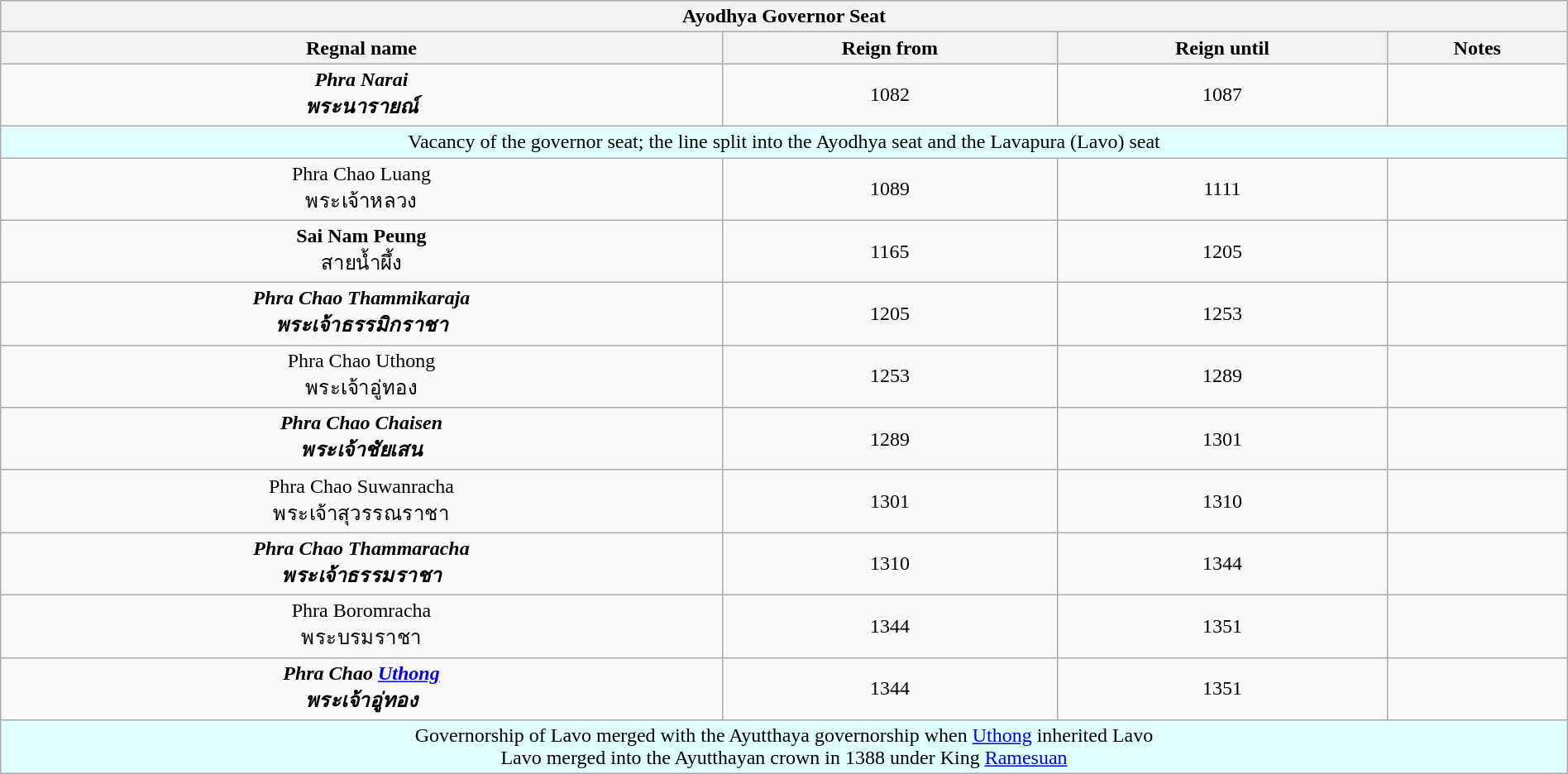<table class="wikitable" style="text-align:center; width:100%;">
<tr>
<th colspan="4">Ayodhya Governor Seat</th>
</tr>
<tr>
<th>Regnal name</th>
<th>Reign from</th>
<th>Reign until</th>
<th>Notes</th>
</tr>
<tr>
<td><strong><em>Phra<em> Narai<strong><br>พระนารายณ์</td>
<td>1082</td>
<td>1087</td>
<td></td>
</tr>
<tr>
<td colspan="4" style="background: #E0FFFF;"></em> Vacancy of the governor seat; the line split into the Ayodhya seat and the Lavapura (Lavo) seat<em></td>
</tr>
<tr>
<td></em></strong>Phra Chao</em> Luang</strong><br>พระเจ้าหลวง</td>
<td>1089</td>
<td>1111</td>
<td></td>
</tr>
<tr>
<td><strong>Sai Nam Peung</strong><br>สายน้ำผึ้ง</td>
<td>1165</td>
<td>1205</td>
<td></td>
</tr>
<tr>
<td><strong><em>Phra Chao<em> Thammikaraja<strong><br>พระเจ้าธรรมิกราชา</td>
<td>1205</td>
<td>1253</td>
<td></td>
</tr>
<tr>
<td></em></strong>Phra Chao</em> Uthong</strong><br>พระเจ้าอู่ทอง</td>
<td>1253</td>
<td>1289</td>
<td></td>
</tr>
<tr>
<td><strong><em>Phra Chao<em> Chaisen<strong><br>พระเจ้าชัยเสน</td>
<td>1289</td>
<td>1301</td>
<td></td>
</tr>
<tr>
<td></em></strong>Phra Chao</em> Suwanracha</strong><br>พระเจ้าสุวรรณราชา</td>
<td>1301</td>
<td>1310</td>
<td></td>
</tr>
<tr>
<td><strong><em>Phra Chao<em> Thammaracha<strong><br>พระเจ้าธรรมราชา</td>
<td>1310</td>
<td>1344</td>
<td></td>
</tr>
<tr>
<td></em></strong>Phra</em> Boromracha</strong><br>พระบรมราชา</td>
<td>1344</td>
<td>1351</td>
<td></td>
</tr>
<tr>
<td><strong><em>Phra Chao<em> <a href='#'>Uthong</a><strong><br>พระเจ้าอู่ทอง</td>
<td>1344</td>
<td>1351</td>
<td></td>
</tr>
<tr>
<td colspan="4" style="background: #E0FFFF;"></em>Governorship of Lavo merged with the Ayutthaya governorship when <a href='#'>Uthong</a> inherited Lavo<br>Lavo merged into the Ayutthayan crown in 1388 under King <a href='#'>Ramesuan</a><em></td>
</tr>
</table>
